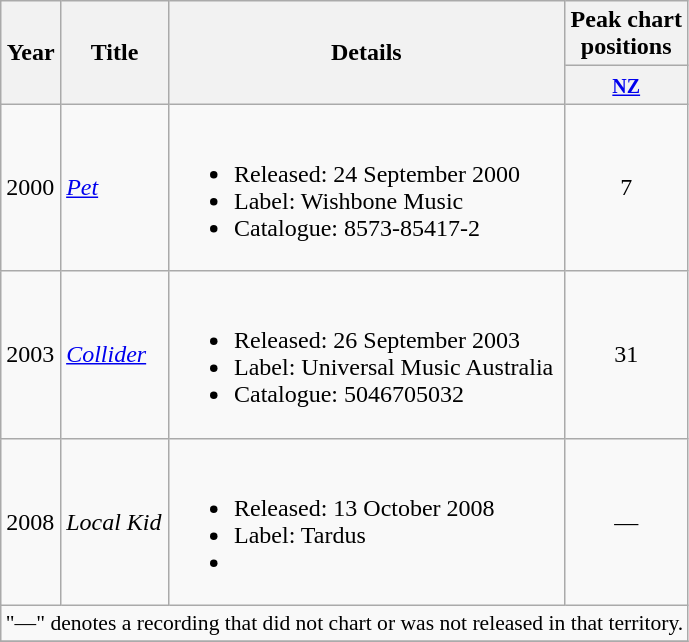<table class="wikitable plainrowheaders">
<tr>
<th rowspan="2">Year</th>
<th rowspan="2">Title</th>
<th rowspan="2">Details</th>
<th>Peak chart<br>positions</th>
</tr>
<tr>
<th><small><a href='#'>NZ</a></small></th>
</tr>
<tr>
<td>2000</td>
<td><em><a href='#'>Pet</a></em></td>
<td><br><ul><li>Released: 24 September 2000</li><li>Label: Wishbone Music</li><li>Catalogue: 8573-85417-2</li></ul></td>
<td align="center">7</td>
</tr>
<tr>
<td>2003</td>
<td><em><a href='#'>Collider</a></em></td>
<td><br><ul><li>Released: 26 September 2003</li><li>Label: Universal Music Australia</li><li>Catalogue: 5046705032</li></ul></td>
<td align="center">31</td>
</tr>
<tr>
<td>2008</td>
<td><em>Local Kid</em></td>
<td><br><ul><li>Released: 13 October 2008</li><li>Label: Tardus</li><li></li></ul></td>
<td align="center">—</td>
</tr>
<tr>
<td colspan="4" style="font-size:90%" align="center">"—" denotes a recording that did not chart or was not released in that territory.</td>
</tr>
<tr>
</tr>
</table>
